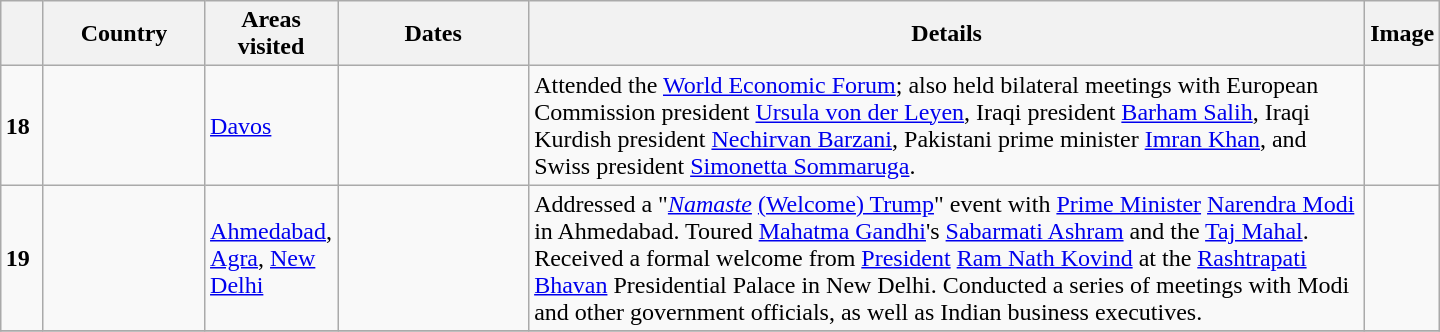<table class="wikitable sortable" style="margin:1em auto 1em auto;">
<tr>
<th style="width: 3%;"></th>
<th width=100>Country</th>
<th width=70>Areas visited</th>
<th width=120>Dates</th>
<th width=550>Details</th>
<th>Image</th>
</tr>
<tr>
<td><strong>18</strong></td>
<td></td>
<td><a href='#'>Davos</a></td>
<td></td>
<td>Attended the <a href='#'>World Economic Forum</a>; also held bilateral meetings with European Commission president <a href='#'>Ursula von der Leyen</a>, Iraqi president <a href='#'>Barham Salih</a>, Iraqi Kurdish president <a href='#'>Nechirvan Barzani</a>, Pakistani prime minister <a href='#'>Imran Khan</a>, and Swiss president <a href='#'>Simonetta Sommaruga</a>.</td>
<td></td>
</tr>
<tr>
<td><strong>19</strong></td>
<td></td>
<td><a href='#'>Ahmedabad</a>, <a href='#'>Agra</a>, <a href='#'>New Delhi</a></td>
<td></td>
<td>Addressed a "<em><a href='#'>Namaste</a></em> <a href='#'>(Welcome) Trump</a>" event with <a href='#'>Prime Minister</a> <a href='#'>Narendra Modi</a> in Ahmedabad. Toured <a href='#'>Mahatma Gandhi</a>'s <a href='#'>Sabarmati Ashram</a> and the <a href='#'>Taj Mahal</a>. Received a formal welcome from <a href='#'>President</a> <a href='#'>Ram Nath Kovind</a> at the <a href='#'>Rashtrapati Bhavan</a> Presidential Palace in New Delhi. Conducted a series of meetings with Modi and other government officials, as well as Indian business executives.</td>
<td></td>
</tr>
<tr>
</tr>
</table>
